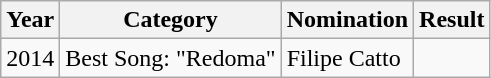<table class="wikitable">
<tr>
<th>Year</th>
<th>Category</th>
<th>Nomination</th>
<th>Result</th>
</tr>
<tr>
<td>2014</td>
<td>Best Song: "Redoma"</td>
<td>Filipe Catto</td>
<td></td>
</tr>
</table>
